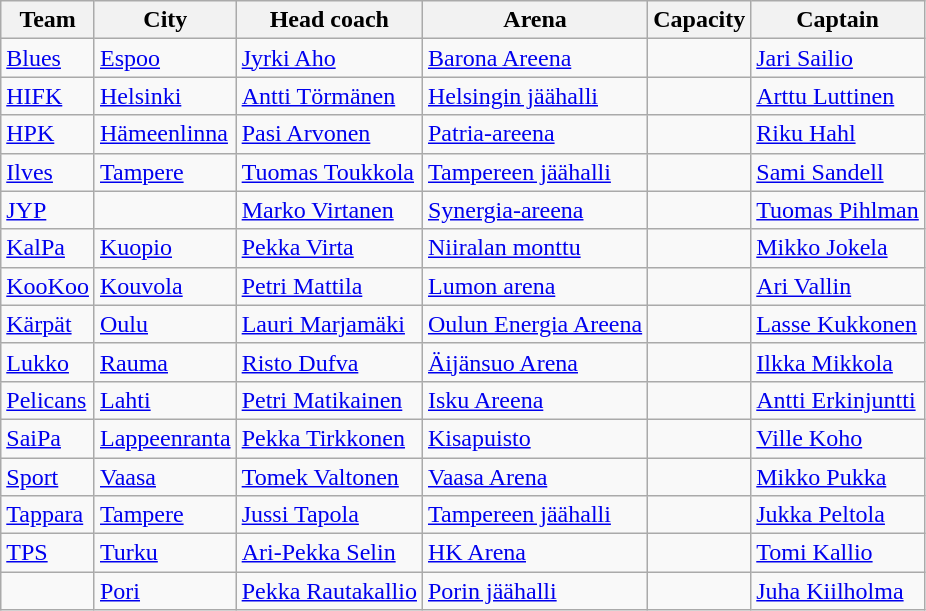<table class="wikitable sortable">
<tr>
<th>Team</th>
<th>City</th>
<th>Head coach</th>
<th>Arena</th>
<th>Capacity</th>
<th>Captain</th>
</tr>
<tr>
<td><a href='#'>Blues</a></td>
<td><a href='#'>Espoo</a></td>
<td><a href='#'>Jyrki Aho</a></td>
<td><a href='#'>Barona Areena</a></td>
<td></td>
<td><a href='#'>Jari Sailio</a></td>
</tr>
<tr>
<td><a href='#'>HIFK</a></td>
<td><a href='#'>Helsinki</a></td>
<td><a href='#'>Antti Törmänen</a></td>
<td><a href='#'>Helsingin jäähalli</a></td>
<td></td>
<td><a href='#'>Arttu Luttinen</a></td>
</tr>
<tr>
<td><a href='#'>HPK</a></td>
<td><a href='#'>Hämeenlinna</a></td>
<td><a href='#'>Pasi Arvonen</a></td>
<td><a href='#'>Patria-areena</a></td>
<td></td>
<td><a href='#'>Riku Hahl</a></td>
</tr>
<tr>
<td><a href='#'>Ilves</a></td>
<td><a href='#'>Tampere</a></td>
<td><a href='#'>Tuomas Toukkola</a></td>
<td><a href='#'>Tampereen jäähalli</a></td>
<td></td>
<td><a href='#'>Sami Sandell</a></td>
</tr>
<tr>
<td><a href='#'>JYP</a></td>
<td></td>
<td><a href='#'>Marko Virtanen</a></td>
<td><a href='#'>Synergia-areena</a></td>
<td></td>
<td><a href='#'>Tuomas Pihlman</a></td>
</tr>
<tr>
<td><a href='#'>KalPa</a></td>
<td><a href='#'>Kuopio</a></td>
<td><a href='#'>Pekka Virta</a></td>
<td><a href='#'>Niiralan monttu</a></td>
<td></td>
<td><a href='#'>Mikko Jokela</a></td>
</tr>
<tr>
<td><a href='#'>KooKoo</a></td>
<td><a href='#'>Kouvola</a></td>
<td><a href='#'>Petri Mattila</a></td>
<td><a href='#'>Lumon arena</a></td>
<td></td>
<td><a href='#'>Ari Vallin</a></td>
</tr>
<tr>
<td><a href='#'>Kärpät</a></td>
<td><a href='#'>Oulu</a></td>
<td><a href='#'>Lauri Marjamäki</a></td>
<td><a href='#'>Oulun Energia Areena</a></td>
<td></td>
<td><a href='#'>Lasse Kukkonen</a></td>
</tr>
<tr>
<td><a href='#'>Lukko</a></td>
<td><a href='#'>Rauma</a></td>
<td><a href='#'>Risto Dufva</a></td>
<td><a href='#'>Äijänsuo Arena</a></td>
<td></td>
<td><a href='#'>Ilkka Mikkola</a></td>
</tr>
<tr>
<td><a href='#'>Pelicans</a></td>
<td><a href='#'>Lahti</a></td>
<td><a href='#'>Petri Matikainen</a></td>
<td><a href='#'>Isku Areena</a></td>
<td></td>
<td><a href='#'>Antti Erkinjuntti</a></td>
</tr>
<tr>
<td><a href='#'>SaiPa</a></td>
<td><a href='#'>Lappeenranta</a></td>
<td><a href='#'>Pekka Tirkkonen</a></td>
<td><a href='#'>Kisapuisto</a></td>
<td></td>
<td><a href='#'>Ville Koho</a></td>
</tr>
<tr>
<td><a href='#'>Sport</a></td>
<td><a href='#'>Vaasa</a></td>
<td><a href='#'>Tomek Valtonen</a></td>
<td><a href='#'>Vaasa Arena</a></td>
<td></td>
<td><a href='#'>Mikko Pukka</a></td>
</tr>
<tr>
<td><a href='#'>Tappara</a></td>
<td><a href='#'>Tampere</a></td>
<td><a href='#'>Jussi Tapola</a></td>
<td><a href='#'>Tampereen jäähalli</a></td>
<td></td>
<td><a href='#'>Jukka Peltola</a></td>
</tr>
<tr>
<td><a href='#'>TPS</a></td>
<td><a href='#'>Turku</a></td>
<td><a href='#'>Ari-Pekka Selin</a></td>
<td><a href='#'>HK Arena</a></td>
<td></td>
<td><a href='#'>Tomi Kallio</a></td>
</tr>
<tr>
<td></td>
<td><a href='#'>Pori</a></td>
<td><a href='#'>Pekka Rautakallio</a></td>
<td><a href='#'>Porin jäähalli</a></td>
<td></td>
<td><a href='#'>Juha Kiilholma</a></td>
</tr>
</table>
